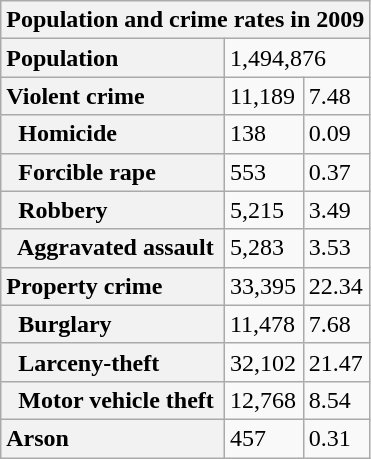<table class="wikitable collapsible collapsed">
<tr>
<th colspan="3">Population and crime rates in 2009</th>
</tr>
<tr>
<th scope="row" style="text-align: left;">Population</th>
<td colspan="2">1,494,876</td>
</tr>
<tr>
<th scope="row" style="text-align: left;">Violent crime</th>
<td>11,189</td>
<td>7.48</td>
</tr>
<tr>
<th scope="row" style="text-align: left;">  Homicide</th>
<td>138</td>
<td>0.09</td>
</tr>
<tr>
<th scope="row" style="text-align: left;">  Forcible rape</th>
<td>553</td>
<td>0.37</td>
</tr>
<tr>
<th scope="row" style="text-align: left;">  Robbery</th>
<td>5,215</td>
<td>3.49</td>
</tr>
<tr>
<th scope="row" style="text-align: left;">  Aggravated assault</th>
<td>5,283</td>
<td>3.53</td>
</tr>
<tr>
<th scope="row" style="text-align: left;">Property crime</th>
<td>33,395</td>
<td>22.34</td>
</tr>
<tr>
<th scope="row" style="text-align: left;">  Burglary</th>
<td>11,478</td>
<td>7.68</td>
</tr>
<tr>
<th scope="row" style="text-align: left;">  Larceny-theft</th>
<td>32,102</td>
<td>21.47</td>
</tr>
<tr>
<th scope="row" style="text-align: left;">  Motor vehicle theft</th>
<td>12,768</td>
<td>8.54</td>
</tr>
<tr>
<th scope="row" style="text-align: left;">Arson</th>
<td>457</td>
<td>0.31</td>
</tr>
</table>
